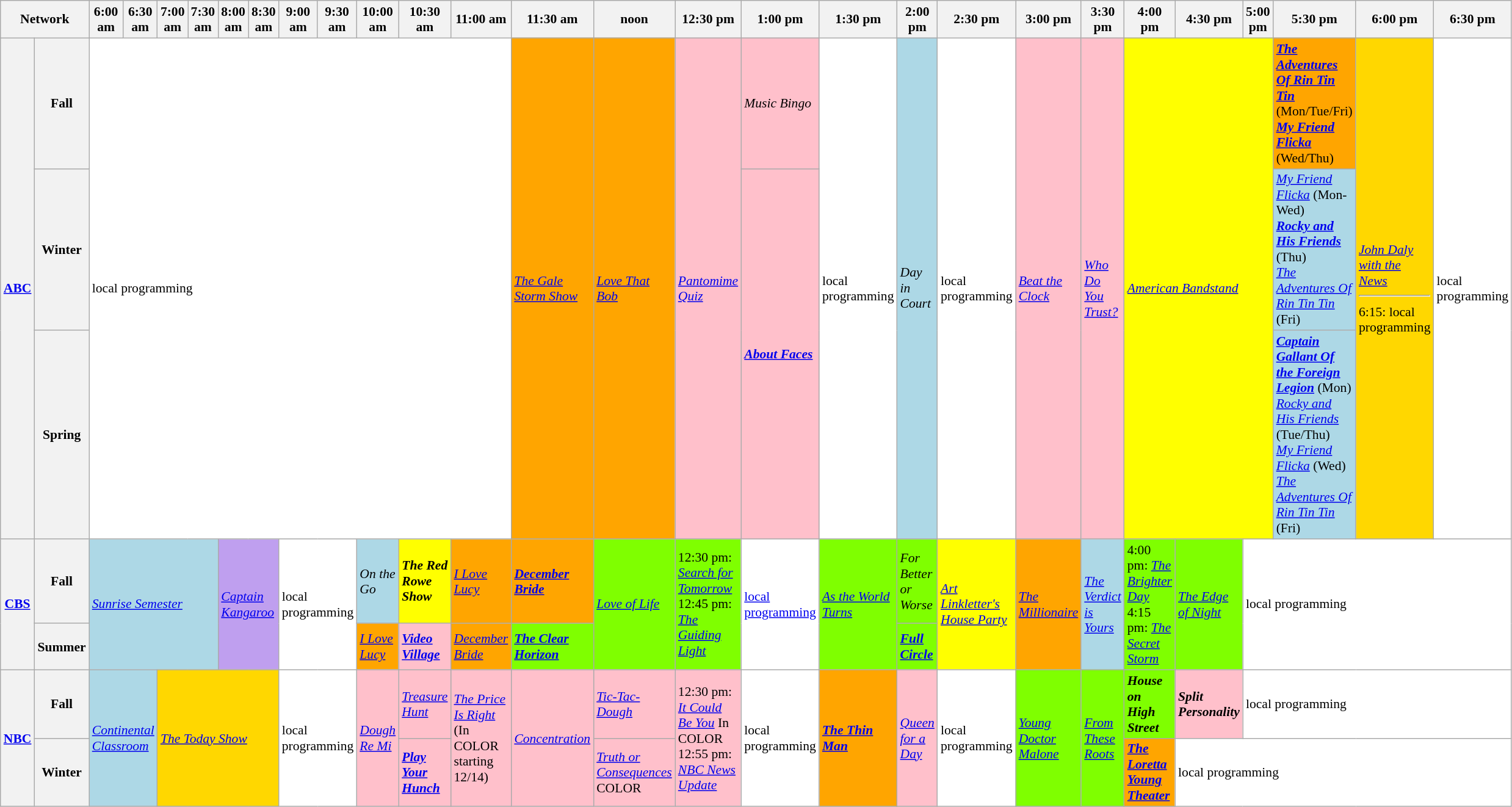<table class=wikitable style="font-size:90%">
<tr>
<th width="1.5%" bgcolor="#C0C0C0" colspan="2">Network</th>
<th width="13%" bgcolor="#C0C0C0">6:00 am</th>
<th width="14%" bgcolor="#C0C0C0">6:30 am</th>
<th width="13%" bgcolor="#C0C0C0">7:00 am</th>
<th width="14%" bgcolor="#C0C0C0">7:30 am</th>
<th width="13%" bgcolor="#C0C0C0">8:00 am</th>
<th width="14%" bgcolor="#C0C0C0">8:30 am</th>
<th width="13%" bgcolor="#C0C0C0">9:00 am</th>
<th width="14%" bgcolor="#C0C0C0">9:30 am</th>
<th width="13%" bgcolor="#C0C0C0">10:00 am</th>
<th width="14%" bgcolor="#C0C0C0">10:30 am</th>
<th width="13%" bgcolor="#C0C0C0">11:00 am</th>
<th width="14%" bgcolor="#C0C0C0">11:30 am</th>
<th width="13%" bgcolor="#C0C0C0">noon</th>
<th width="14%" bgcolor="#C0C0C0">12:30 pm</th>
<th width="13%" bgcolor="#C0C0C0">1:00 pm</th>
<th width="14%" bgcolor="#C0C0C0">1:30 pm</th>
<th width="13%" bgcolor="#C0C0C0">2:00 pm</th>
<th width="14%" bgcolor="#C0C0C0">2:30 pm</th>
<th width="13%" bgcolor="#C0C0C0">3:00 pm</th>
<th width="14%" bgcolor="#C0C0C0">3:30 pm</th>
<th width="13%" bgcolor="#C0C0C0">4:00 pm</th>
<th width="14%" bgcolor="#C0C0C0">4:30 pm</th>
<th width="13%" bgcolor="#C0C0C0">5:00 pm</th>
<th width="14%" bgcolor="#C0C0C0">5:30 pm</th>
<th width="13%" bgcolor="#C0C0C0">6:00 pm</th>
<th width="14%" bgcolor="#C0C0C0">6:30 pm</th>
</tr>
<tr>
<th bgcolor="#C0C0C0" rowspan=3><a href='#'>ABC</a></th>
<th bgcolor=#C0C0C0>Fall</th>
<td bgcolor="white" colspan="11" rowspan=3>local programming</td>
<td bgcolor="orange" rowspan=3><em><a href='#'>The Gale Storm Show</a></em> </td>
<td bgcolor="orange" rowspan=3><em><a href='#'>Love That Bob</a></em> </td>
<td bgcolor="pink" rowspan=3><em><a href='#'>Pantomime Quiz</a></em></td>
<td bgcolor="pink"><em>Music Bingo</em></td>
<td bgcolor="white" rowspan=3>local programming</td>
<td bgcolor="lightblue" rowspan=3><em>Day in Court</em></td>
<td bgcolor="white" rowspan=3>local programming</td>
<td bgcolor="pink" rowspan=3><em><a href='#'>Beat the Clock</a></em></td>
<td bgcolor="pink" rowspan=3><em><a href='#'>Who Do You Trust?</a></em></td>
<td bgcolor="yellow" colspan="3" rowspan=3><em><a href='#'>American Bandstand</a></em></td>
<td bgcolor="orange"><strong><em><a href='#'>The Adventures Of Rin Tin Tin</a></em></strong> (Mon/Tue/Fri) <br><strong><em><a href='#'>My Friend Flicka</a></em></strong> (Wed/Thu) </td>
<td bgcolor=gold rowspan=3><em><a href='#'>John Daly with the News</a></em><hr>6:15: local programming</td>
<td bgcolor="white" rowspan=3>local programming</td>
</tr>
<tr>
<th bgcolor=#C0C0C0>Winter</th>
<td bgcolor="pink" rowspan=2><strong><em><a href='#'>About Faces</a></em></strong></td>
<td bgcolor="lightblue"><em><a href='#'>My Friend Flicka</a></em> (Mon-Wed) <br><strong><em><a href='#'>Rocky and His Friends</a></em></strong> (Thu)<br><em><a href='#'>The Adventures Of Rin Tin Tin</a></em> (Fri) </td>
</tr>
<tr>
<th bgcolor=#C0C0C0>Spring</th>
<td bgcolor="lightblue"><strong><em><a href='#'>Captain Gallant Of the Foreign Legion</a></em></strong> (Mon) <br><em><a href='#'>Rocky and His Friends</a></em> (Tue/Thu)<br><em><a href='#'>My Friend Flicka</a></em> (Wed) <br><em><a href='#'>The Adventures Of Rin Tin Tin</a></em> (Fri) </td>
</tr>
<tr>
<th bgcolor="#C0C0C0" rowspan=2><a href='#'>CBS</a></th>
<th bgcolor=#C0C0C0>Fall</th>
<td bgcolor="lightblue" colspan="4" rowspan=2><em><a href='#'>Sunrise Semester</a></em></td>
<td bgcolor="bf9fef" colspan="2" rowspan=2><em><a href='#'>Captain Kangaroo</a></em></td>
<td bgcolor="white" colspan="2" rowspan=2>local programming</td>
<td bgcolor="lightblue"><em>On the Go</em></td>
<td bgcolor="yellow"><strong><em>The Red Rowe Show</em></strong></td>
<td bgcolor="orange"><em><a href='#'>I Love Lucy</a></em> </td>
<td bgcolor="orange"><strong><em><a href='#'>December Bride</a></em></strong> </td>
<td bgcolor="chartreuse" rowspan=2><em><a href='#'>Love of Life</a></em></td>
<td bgcolor="chartreuse" rowspan=2>12:30 pm: <em><a href='#'>Search for Tomorrow</a></em><br>12:45 pm: <em><a href='#'>The Guiding Light</a></em></td>
<td bgcolor="white" rowspan=2><a href='#'>local programming</a></td>
<td bgcolor="chartreuse" rowspan=2><em><a href='#'>As the World Turns</a></em></td>
<td bgcolor="chartreuse"><em>For Better or Worse</em></td>
<td bgcolor="yellow" rowspan=2><em><a href='#'>Art Linkletter's House Party</a></em></td>
<td bgcolor="orange" rowspan=2><em><a href='#'>The Millionaire</a></em> </td>
<td bgcolor="lightblue" rowspan=2><em><a href='#'>The Verdict is Yours</a></em></td>
<td bgcolor="chartreuse" rowspan=2>4:00 pm: <em><a href='#'>The Brighter Day</a></em><br>4:15 pm: <em><a href='#'>The Secret Storm</a></em></td>
<td bgcolor="chartreuse" rowspan=2><em><a href='#'>The Edge of Night</a></em></td>
<td bgcolor="white" colspan="4" rowspan=2>local programming</td>
</tr>
<tr>
<th bgcolor=#C0C0C0>Summer</th>
<td bgcolor="orange"><em><a href='#'>I Love Lucy</a></em> </td>
<td bgcolor="pink"><strong><em><a href='#'>Video Village</a></em></strong></td>
<td bgcolor="orange"><em><a href='#'>December Bride</a></em> </td>
<td bgcolor="chartreuse"><strong><em><a href='#'>The Clear Horizon</a></em></strong></td>
<td bgcolor="chartreuse"><strong><em><a href='#'>Full Circle</a></em></strong></td>
</tr>
<tr>
<th bgcolor="#C0C0C0" rowspan=2><a href='#'>NBC</a></th>
<th bgcolor=#C0C0C0>Fall</th>
<td bgcolor="lightblue" colspan="2" rowspan=2><em><a href='#'>Continental Classroom</a></em></td>
<td bgcolor="gold" colspan="4" rowspan=2><em><a href='#'>The Today Show</a></em></td>
<td bgcolor="white" colspan="2" rowspan=2>local programming</td>
<td bgcolor="pink" rowspan=2><em><a href='#'>Dough Re Mi</a></em></td>
<td bgcolor="pink"><em><a href='#'>Treasure Hunt</a></em></td>
<td bgcolor="pink" rowspan=2><em><a href='#'>The Price Is Right</a></em> (In <span>C</span><span>O</span><span>L</span><span>O</span><span>R</span> starting 12/14)</td>
<td bgcolor="pink" rowspan=2><em><a href='#'>Concentration</a></em></td>
<td bgcolor="pink"><em><a href='#'>Tic-Tac-Dough</a></em></td>
<td bgcolor="pink" rowspan=2>12:30 pm: <em><a href='#'>It Could Be You</a></em> In <span>C</span><span>O</span><span>L</span><span>O</span><span>R</span><br>12:55 pm: <em><a href='#'>NBC News Update</a></em></td>
<td bgcolor="white" rowspan=2>local programming</td>
<td bgcolor="orange" rowspan=2><strong><em><a href='#'>The Thin Man</a></em></strong> </td>
<td bgcolor="pink" rowspan=2><em><a href='#'>Queen for a Day</a></em></td>
<td bgcolor="white" rowspan=2>local programming</td>
<td bgcolor="chartreuse" rowspan=2><em><a href='#'>Young Doctor Malone</a></em></td>
<td bgcolor="chartreuse" rowspan=2><em><a href='#'>From These Roots</a></em></td>
<td bgcolor="chartreuse"><strong><em>House on High Street</em></strong></td>
<td bgcolor="pink"><strong><em>Split Personality</em></strong></td>
<td bgcolor="white" colspan="4">local programming</td>
</tr>
<tr>
<th bgcolor=#C0C0C0>Winter</th>
<td bgcolor="pink"><strong><em><a href='#'>Play Your Hunch</a></em></strong></td>
<td bgcolor="pink"><em><a href='#'>Truth or Consequences</a></em> COLOR</td>
<td bgcolor="orange"><strong><em><a href='#'>The Loretta Young Theater</a></em></strong> </td>
<td bgcolor="white" colspan="5">local programming</td>
</tr>
</table>
